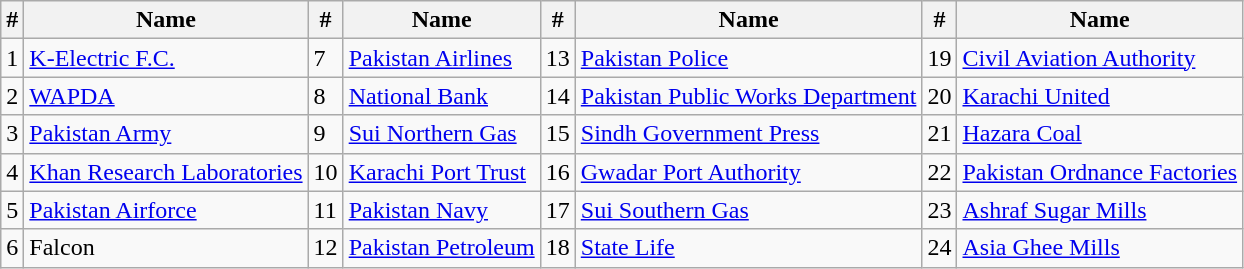<table class="wikitable">
<tr>
<th>#</th>
<th>Name</th>
<th>#</th>
<th>Name</th>
<th>#</th>
<th>Name</th>
<th>#</th>
<th>Name</th>
</tr>
<tr>
<td>1</td>
<td><a href='#'>K-Electric F.C.</a></td>
<td>7</td>
<td><a href='#'>Pakistan Airlines</a></td>
<td>13</td>
<td><a href='#'>Pakistan Police</a></td>
<td>19</td>
<td><a href='#'>Civil Aviation Authority</a></td>
</tr>
<tr>
<td>2</td>
<td><a href='#'>WAPDA</a></td>
<td>8</td>
<td><a href='#'>National Bank</a></td>
<td>14</td>
<td><a href='#'>Pakistan Public Works Department</a></td>
<td>20</td>
<td><a href='#'>Karachi United</a></td>
</tr>
<tr>
<td>3</td>
<td><a href='#'>Pakistan Army</a></td>
<td>9</td>
<td><a href='#'>Sui Northern Gas</a></td>
<td>15</td>
<td><a href='#'>Sindh Government Press</a></td>
<td>21</td>
<td><a href='#'>Hazara Coal</a></td>
</tr>
<tr>
<td>4</td>
<td><a href='#'>Khan Research Laboratories</a></td>
<td>10</td>
<td><a href='#'>Karachi Port Trust</a></td>
<td>16</td>
<td><a href='#'>Gwadar Port Authority</a></td>
<td>22</td>
<td><a href='#'>Pakistan Ordnance Factories</a></td>
</tr>
<tr>
<td>5</td>
<td><a href='#'>Pakistan Airforce</a></td>
<td>11</td>
<td><a href='#'>Pakistan Navy</a></td>
<td>17</td>
<td><a href='#'>Sui Southern Gas</a></td>
<td>23</td>
<td><a href='#'>Ashraf Sugar Mills</a></td>
</tr>
<tr>
<td>6</td>
<td>Falcon</td>
<td>12</td>
<td><a href='#'>Pakistan Petroleum</a></td>
<td>18</td>
<td><a href='#'>State Life</a></td>
<td>24</td>
<td><a href='#'>Asia Ghee Mills</a></td>
</tr>
</table>
